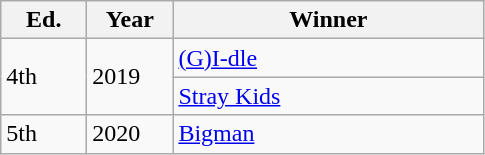<table class="wikitable">
<tr align=center>
<th style="width:50px">Ed.</th>
<th style="width:50px">Year</th>
<th style="width:200px">Winner</th>
</tr>
<tr>
<td rowspan=2>4th</td>
<td rowspan=2>2019</td>
<td><a href='#'>(G)I-dle</a></td>
</tr>
<tr>
<td><a href='#'>Stray Kids</a></td>
</tr>
<tr>
<td>5th</td>
<td>2020</td>
<td><a href='#'>Bigman</a></td>
</tr>
</table>
